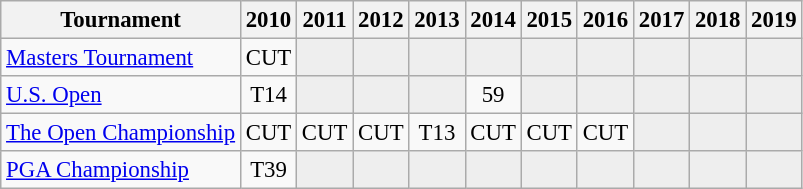<table class="wikitable" style="font-size:95%;text-align:center;">
<tr>
<th>Tournament</th>
<th>2010</th>
<th>2011</th>
<th>2012</th>
<th>2013</th>
<th>2014</th>
<th>2015</th>
<th>2016</th>
<th>2017</th>
<th>2018</th>
<th>2019</th>
</tr>
<tr>
<td align=left><a href='#'>Masters Tournament</a></td>
<td>CUT</td>
<td style="background:#eeeeee;"></td>
<td style="background:#eeeeee;"></td>
<td style="background:#eeeeee;"></td>
<td style="background:#eeeeee;"></td>
<td style="background:#eeeeee;"></td>
<td style="background:#eeeeee;"></td>
<td style="background:#eeeeee;"></td>
<td style="background:#eeeeee;"></td>
<td style="background:#eeeeee;"></td>
</tr>
<tr>
<td align=left><a href='#'>U.S. Open</a></td>
<td>T14</td>
<td style="background:#eeeeee;"></td>
<td style="background:#eeeeee;"></td>
<td style="background:#eeeeee;"></td>
<td>59</td>
<td style="background:#eeeeee;"></td>
<td style="background:#eeeeee;"></td>
<td style="background:#eeeeee;"></td>
<td style="background:#eeeeee;"></td>
<td style="background:#eeeeee;"></td>
</tr>
<tr>
<td align=left><a href='#'>The Open Championship</a></td>
<td>CUT</td>
<td>CUT</td>
<td>CUT</td>
<td>T13</td>
<td>CUT</td>
<td>CUT</td>
<td>CUT</td>
<td style="background:#eeeeee;"></td>
<td style="background:#eeeeee;"></td>
<td style="background:#eeeeee;"></td>
</tr>
<tr>
<td align=left><a href='#'>PGA Championship</a></td>
<td>T39</td>
<td style="background:#eeeeee;"></td>
<td style="background:#eeeeee;"></td>
<td style="background:#eeeeee;"></td>
<td style="background:#eeeeee;"></td>
<td style="background:#eeeeee;"></td>
<td style="background:#eeeeee;"></td>
<td style="background:#eeeeee;"></td>
<td style="background:#eeeeee;"></td>
<td style="background:#eeeeee;"></td>
</tr>
</table>
